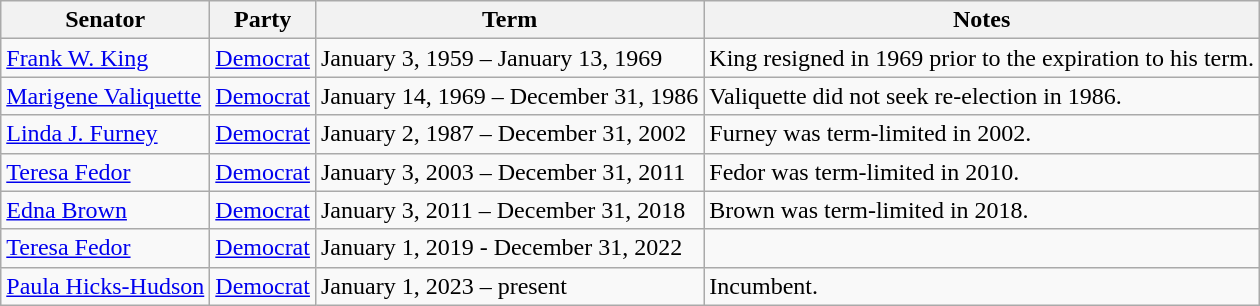<table class=wikitable>
<tr valign=bottom>
<th>Senator</th>
<th>Party</th>
<th>Term</th>
<th>Notes</th>
</tr>
<tr>
<td><a href='#'>Frank W. King</a></td>
<td><a href='#'>Democrat</a></td>
<td>January 3, 1959 – January 13, 1969</td>
<td>King resigned in 1969 prior to the expiration to his term.</td>
</tr>
<tr>
<td><a href='#'>Marigene Valiquette</a></td>
<td><a href='#'>Democrat</a></td>
<td>January 14, 1969 – December 31, 1986</td>
<td>Valiquette did not seek re-election in 1986.</td>
</tr>
<tr>
<td><a href='#'>Linda J. Furney</a></td>
<td><a href='#'>Democrat</a></td>
<td>January 2, 1987 – December 31, 2002</td>
<td>Furney was term-limited in 2002.</td>
</tr>
<tr>
<td><a href='#'>Teresa Fedor</a></td>
<td><a href='#'>Democrat</a></td>
<td>January 3, 2003 – December 31, 2011</td>
<td>Fedor was term-limited in 2010.</td>
</tr>
<tr>
<td><a href='#'>Edna Brown</a></td>
<td><a href='#'>Democrat</a></td>
<td>January 3, 2011 – December 31, 2018</td>
<td>Brown was term-limited in 2018.</td>
</tr>
<tr>
<td><a href='#'>Teresa Fedor</a></td>
<td><a href='#'>Democrat</a></td>
<td>January 1, 2019 - December 31, 2022</td>
</tr>
<tr>
<td><a href='#'>Paula Hicks-Hudson</a></td>
<td><a href='#'>Democrat</a></td>
<td>January 1, 2023 – present</td>
<td>Incumbent.</td>
</tr>
</table>
